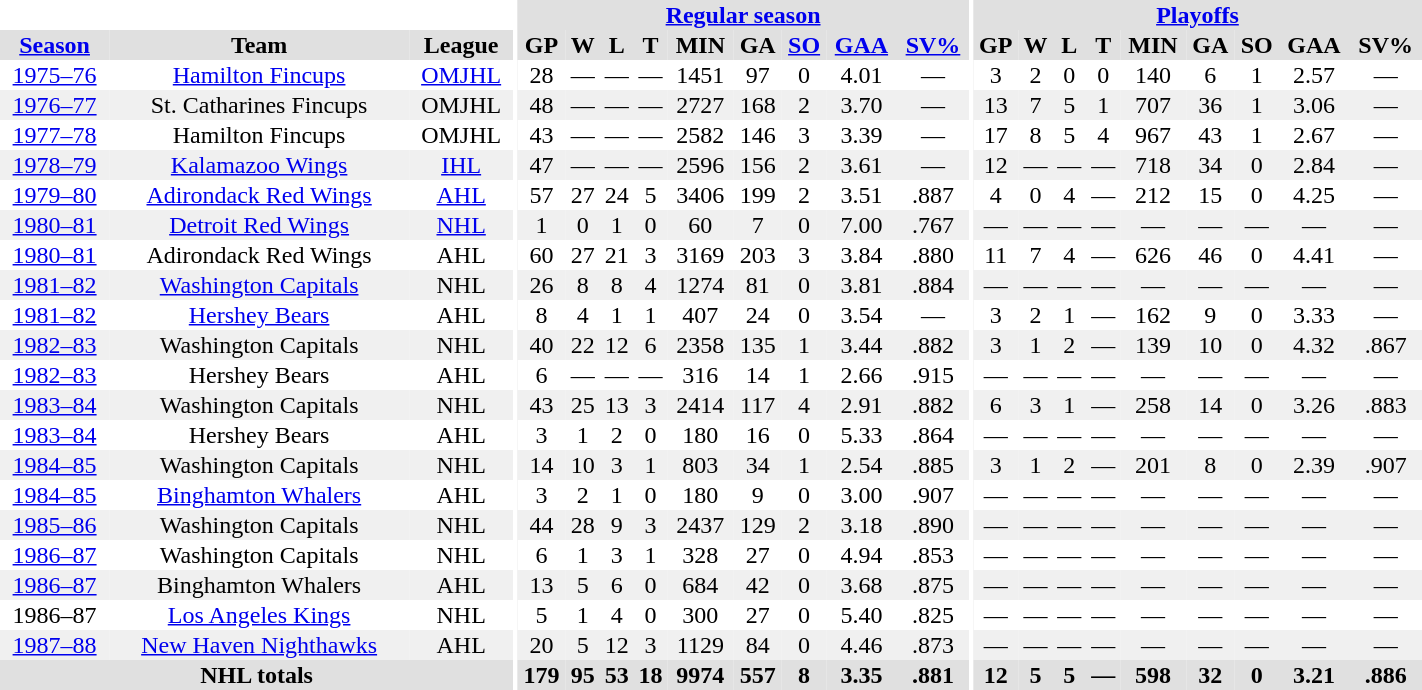<table border="0" cellpadding="1" cellspacing="0" style="text-align:center; width:75%">
<tr ALIGN="center" bgcolor="#e0e0e0">
<th align="center" colspan="3" bgcolor="#ffffff"></th>
<th align="center" rowspan="99" bgcolor="#ffffff"></th>
<th align="center" colspan="9" bgcolor="#e0e0e0"><a href='#'>Regular season</a></th>
<th align="center" rowspan="99" bgcolor="#ffffff"></th>
<th align="center" colspan="9" bgcolor="#e0e0e0"><a href='#'>Playoffs</a></th>
</tr>
<tr ALIGN="center" bgcolor="#e0e0e0">
<th><a href='#'>Season</a></th>
<th>Team</th>
<th>League</th>
<th>GP</th>
<th>W</th>
<th>L</th>
<th>T</th>
<th>MIN</th>
<th>GA</th>
<th><a href='#'>SO</a></th>
<th><a href='#'>GAA</a></th>
<th><a href='#'>SV%</a></th>
<th>GP</th>
<th>W</th>
<th>L</th>
<th>T</th>
<th>MIN</th>
<th>GA</th>
<th>SO</th>
<th>GAA</th>
<th>SV%</th>
</tr>
<tr>
<td><a href='#'>1975–76</a></td>
<td><a href='#'>Hamilton Fincups</a></td>
<td><a href='#'>OMJHL</a></td>
<td>28</td>
<td>—</td>
<td>—</td>
<td>—</td>
<td>1451</td>
<td>97</td>
<td>0</td>
<td>4.01</td>
<td>—</td>
<td>3</td>
<td>2</td>
<td>0</td>
<td>0</td>
<td>140</td>
<td>6</td>
<td>1</td>
<td>2.57</td>
<td>—</td>
</tr>
<tr bgcolor="#f0f0f0">
<td><a href='#'>1976–77</a></td>
<td>St. Catharines Fincups</td>
<td>OMJHL</td>
<td>48</td>
<td>—</td>
<td>—</td>
<td>—</td>
<td>2727</td>
<td>168</td>
<td>2</td>
<td>3.70</td>
<td>—</td>
<td>13</td>
<td>7</td>
<td>5</td>
<td>1</td>
<td>707</td>
<td>36</td>
<td>1</td>
<td>3.06</td>
<td>—</td>
</tr>
<tr>
<td><a href='#'>1977–78</a></td>
<td>Hamilton Fincups</td>
<td>OMJHL</td>
<td>43</td>
<td>—</td>
<td>—</td>
<td>—</td>
<td>2582</td>
<td>146</td>
<td>3</td>
<td>3.39</td>
<td>—</td>
<td>17</td>
<td>8</td>
<td>5</td>
<td>4</td>
<td>967</td>
<td>43</td>
<td>1</td>
<td>2.67</td>
<td>—</td>
</tr>
<tr bgcolor="#f0f0f0">
<td><a href='#'>1978–79</a></td>
<td><a href='#'>Kalamazoo Wings</a></td>
<td><a href='#'>IHL</a></td>
<td>47</td>
<td>—</td>
<td>—</td>
<td>—</td>
<td>2596</td>
<td>156</td>
<td>2</td>
<td>3.61</td>
<td>—</td>
<td>12</td>
<td>—</td>
<td>—</td>
<td>—</td>
<td>718</td>
<td>34</td>
<td>0</td>
<td>2.84</td>
<td>—</td>
</tr>
<tr>
<td><a href='#'>1979–80</a></td>
<td><a href='#'>Adirondack Red Wings</a></td>
<td><a href='#'>AHL</a></td>
<td>57</td>
<td>27</td>
<td>24</td>
<td>5</td>
<td>3406</td>
<td>199</td>
<td>2</td>
<td>3.51</td>
<td>.887</td>
<td>4</td>
<td>0</td>
<td>4</td>
<td>—</td>
<td>212</td>
<td>15</td>
<td>0</td>
<td>4.25</td>
<td>—</td>
</tr>
<tr bgcolor="#f0f0f0">
<td><a href='#'>1980–81</a></td>
<td><a href='#'>Detroit Red Wings</a></td>
<td><a href='#'>NHL</a></td>
<td>1</td>
<td>0</td>
<td>1</td>
<td>0</td>
<td>60</td>
<td>7</td>
<td>0</td>
<td>7.00</td>
<td>.767</td>
<td>—</td>
<td>—</td>
<td>—</td>
<td>—</td>
<td>—</td>
<td>—</td>
<td>—</td>
<td>—</td>
<td>—</td>
</tr>
<tr>
<td><a href='#'>1980–81</a></td>
<td>Adirondack Red Wings</td>
<td>AHL</td>
<td>60</td>
<td>27</td>
<td>21</td>
<td>3</td>
<td>3169</td>
<td>203</td>
<td>3</td>
<td>3.84</td>
<td>.880</td>
<td>11</td>
<td>7</td>
<td>4</td>
<td>—</td>
<td>626</td>
<td>46</td>
<td>0</td>
<td>4.41</td>
<td>—</td>
</tr>
<tr bgcolor="#f0f0f0">
<td><a href='#'>1981–82</a></td>
<td><a href='#'>Washington Capitals</a></td>
<td>NHL</td>
<td>26</td>
<td>8</td>
<td>8</td>
<td>4</td>
<td>1274</td>
<td>81</td>
<td>0</td>
<td>3.81</td>
<td>.884</td>
<td>—</td>
<td>—</td>
<td>—</td>
<td>—</td>
<td>—</td>
<td>—</td>
<td>—</td>
<td>—</td>
<td>—</td>
</tr>
<tr>
<td><a href='#'>1981–82</a></td>
<td><a href='#'>Hershey Bears</a></td>
<td>AHL</td>
<td>8</td>
<td>4</td>
<td>1</td>
<td>1</td>
<td>407</td>
<td>24</td>
<td>0</td>
<td>3.54</td>
<td>—</td>
<td>3</td>
<td>2</td>
<td>1</td>
<td>—</td>
<td>162</td>
<td>9</td>
<td>0</td>
<td>3.33</td>
<td>—</td>
</tr>
<tr bgcolor="#f0f0f0">
<td><a href='#'>1982–83</a></td>
<td>Washington Capitals</td>
<td>NHL</td>
<td>40</td>
<td>22</td>
<td>12</td>
<td>6</td>
<td>2358</td>
<td>135</td>
<td>1</td>
<td>3.44</td>
<td>.882</td>
<td>3</td>
<td>1</td>
<td>2</td>
<td>—</td>
<td>139</td>
<td>10</td>
<td>0</td>
<td>4.32</td>
<td>.867</td>
</tr>
<tr>
<td><a href='#'>1982–83</a></td>
<td>Hershey Bears</td>
<td>AHL</td>
<td>6</td>
<td>—</td>
<td>—</td>
<td>—</td>
<td>316</td>
<td>14</td>
<td>1</td>
<td>2.66</td>
<td>.915</td>
<td>—</td>
<td>—</td>
<td>—</td>
<td>—</td>
<td>—</td>
<td>—</td>
<td>—</td>
<td>—</td>
<td>—</td>
</tr>
<tr bgcolor="#f0f0f0">
<td><a href='#'>1983–84</a></td>
<td>Washington Capitals</td>
<td>NHL</td>
<td>43</td>
<td>25</td>
<td>13</td>
<td>3</td>
<td>2414</td>
<td>117</td>
<td>4</td>
<td>2.91</td>
<td>.882</td>
<td>6</td>
<td>3</td>
<td>1</td>
<td>—</td>
<td>258</td>
<td>14</td>
<td>0</td>
<td>3.26</td>
<td>.883</td>
</tr>
<tr>
<td><a href='#'>1983–84</a></td>
<td>Hershey Bears</td>
<td>AHL</td>
<td>3</td>
<td>1</td>
<td>2</td>
<td>0</td>
<td>180</td>
<td>16</td>
<td>0</td>
<td>5.33</td>
<td>.864</td>
<td>—</td>
<td>—</td>
<td>—</td>
<td>—</td>
<td>—</td>
<td>—</td>
<td>—</td>
<td>—</td>
<td>—</td>
</tr>
<tr bgcolor="#f0f0f0">
<td><a href='#'>1984–85</a></td>
<td>Washington Capitals</td>
<td>NHL</td>
<td>14</td>
<td>10</td>
<td>3</td>
<td>1</td>
<td>803</td>
<td>34</td>
<td>1</td>
<td>2.54</td>
<td>.885</td>
<td>3</td>
<td>1</td>
<td>2</td>
<td>—</td>
<td>201</td>
<td>8</td>
<td>0</td>
<td>2.39</td>
<td>.907</td>
</tr>
<tr>
<td><a href='#'>1984–85</a></td>
<td><a href='#'>Binghamton Whalers</a></td>
<td>AHL</td>
<td>3</td>
<td>2</td>
<td>1</td>
<td>0</td>
<td>180</td>
<td>9</td>
<td>0</td>
<td>3.00</td>
<td>.907</td>
<td>—</td>
<td>—</td>
<td>—</td>
<td>—</td>
<td>—</td>
<td>—</td>
<td>—</td>
<td>—</td>
<td>—</td>
</tr>
<tr bgcolor="#f0f0f0">
<td><a href='#'>1985–86</a></td>
<td>Washington Capitals</td>
<td>NHL</td>
<td>44</td>
<td>28</td>
<td>9</td>
<td>3</td>
<td>2437</td>
<td>129</td>
<td>2</td>
<td>3.18</td>
<td>.890</td>
<td>—</td>
<td>—</td>
<td>—</td>
<td>—</td>
<td>—</td>
<td>—</td>
<td>—</td>
<td>—</td>
<td>—</td>
</tr>
<tr>
<td><a href='#'>1986–87</a></td>
<td>Washington Capitals</td>
<td>NHL</td>
<td>6</td>
<td>1</td>
<td>3</td>
<td>1</td>
<td>328</td>
<td>27</td>
<td>0</td>
<td>4.94</td>
<td>.853</td>
<td>—</td>
<td>—</td>
<td>—</td>
<td>—</td>
<td>—</td>
<td>—</td>
<td>—</td>
<td>—</td>
<td>—</td>
</tr>
<tr bgcolor="#f0f0f0">
<td><a href='#'>1986–87</a></td>
<td>Binghamton Whalers</td>
<td>AHL</td>
<td>13</td>
<td>5</td>
<td>6</td>
<td>0</td>
<td>684</td>
<td>42</td>
<td>0</td>
<td>3.68</td>
<td>.875</td>
<td>—</td>
<td>—</td>
<td>—</td>
<td>—</td>
<td>—</td>
<td>—</td>
<td>—</td>
<td>—</td>
<td>—</td>
</tr>
<tr>
<td>1986–87</td>
<td><a href='#'>Los Angeles Kings</a></td>
<td>NHL</td>
<td>5</td>
<td>1</td>
<td>4</td>
<td>0</td>
<td>300</td>
<td>27</td>
<td>0</td>
<td>5.40</td>
<td>.825</td>
<td>—</td>
<td>—</td>
<td>—</td>
<td>—</td>
<td>—</td>
<td>—</td>
<td>—</td>
<td>—</td>
<td>—</td>
</tr>
<tr bgcolor="#f0f0f0">
<td><a href='#'>1987–88</a></td>
<td><a href='#'>New Haven Nighthawks</a></td>
<td>AHL</td>
<td>20</td>
<td>5</td>
<td>12</td>
<td>3</td>
<td>1129</td>
<td>84</td>
<td>0</td>
<td>4.46</td>
<td>.873</td>
<td>—</td>
<td>—</td>
<td>—</td>
<td>—</td>
<td>—</td>
<td>—</td>
<td>—</td>
<td>—</td>
<td>—</td>
</tr>
<tr bgcolor="#e0e0e0">
<th colspan="3">NHL totals</th>
<th>179</th>
<th>95</th>
<th>53</th>
<th>18</th>
<th>9974</th>
<th>557</th>
<th>8</th>
<th>3.35</th>
<th>.881</th>
<th>12</th>
<th>5</th>
<th>5</th>
<th>—</th>
<th>598</th>
<th>32</th>
<th>0</th>
<th>3.21</th>
<th>.886</th>
</tr>
</table>
